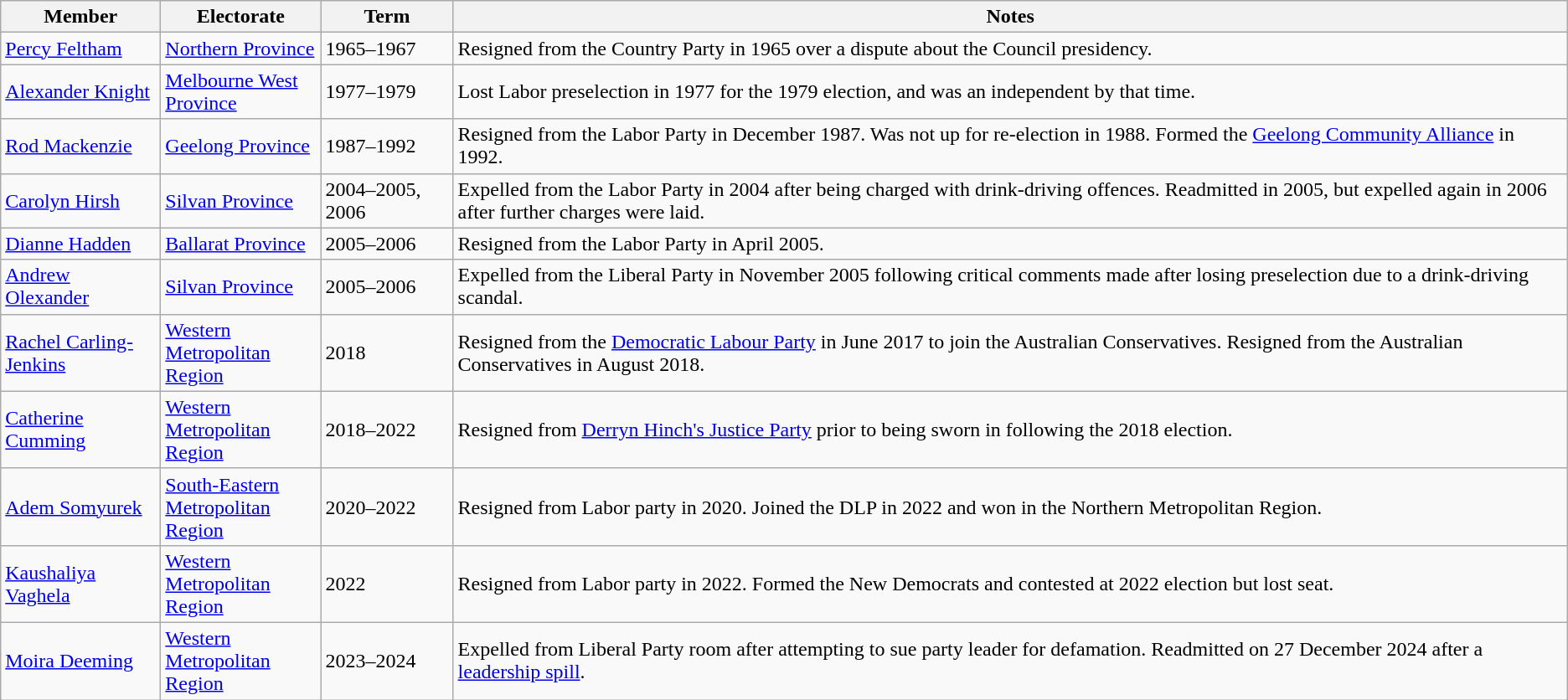<table class="wikitable">
<tr>
<th width=120px>Member</th>
<th width=120px>Electorate</th>
<th>Term</th>
<th>Notes</th>
</tr>
<tr>
<td><a href='#'>Percy Feltham</a></td>
<td><a href='#'>Northern Province</a></td>
<td>1965–1967</td>
<td>Resigned from the Country Party in 1965 over a dispute about the Council presidency.</td>
</tr>
<tr>
<td><a href='#'>Alexander Knight</a></td>
<td><a href='#'>Melbourne West Province</a></td>
<td>1977–1979</td>
<td>Lost Labor preselection in 1977 for the 1979 election, and was an independent by that time.</td>
</tr>
<tr>
<td><a href='#'>Rod Mackenzie</a></td>
<td><a href='#'>Geelong Province</a></td>
<td>1987–1992</td>
<td>Resigned from the Labor Party in December 1987. Was not up for re-election in 1988. Formed the <a href='#'>Geelong Community Alliance</a> in 1992.</td>
</tr>
<tr>
<td><a href='#'>Carolyn Hirsh</a></td>
<td><a href='#'>Silvan Province</a></td>
<td>2004–2005, 2006</td>
<td>Expelled from the Labor Party in 2004 after being charged with drink-driving offences. Readmitted in 2005, but expelled again in 2006 after further charges were laid.</td>
</tr>
<tr>
<td><a href='#'>Dianne Hadden</a></td>
<td><a href='#'>Ballarat Province</a></td>
<td>2005–2006</td>
<td>Resigned from the Labor Party in April 2005.</td>
</tr>
<tr>
<td><a href='#'>Andrew Olexander</a></td>
<td><a href='#'>Silvan Province</a></td>
<td>2005–2006</td>
<td>Expelled from the Liberal Party in November 2005 following critical comments made after losing preselection due to a drink-driving scandal.</td>
</tr>
<tr>
<td><a href='#'>Rachel Carling-Jenkins</a></td>
<td><a href='#'>Western Metropolitan Region</a></td>
<td>2018</td>
<td>Resigned from the <a href='#'>Democratic Labour Party</a> in June 2017 to join the Australian Conservatives. Resigned from the Australian Conservatives in August 2018.</td>
</tr>
<tr>
<td><a href='#'>Catherine Cumming</a></td>
<td><a href='#'>Western Metropolitan Region</a></td>
<td>2018–2022</td>
<td>Resigned from <a href='#'>Derryn Hinch's Justice Party</a> prior to being sworn in following the 2018 election.</td>
</tr>
<tr>
<td><a href='#'>Adem Somyurek</a></td>
<td><a href='#'>South-Eastern Metropolitan Region</a></td>
<td>2020–2022</td>
<td>Resigned from Labor party in 2020. Joined the DLP in 2022 and won in the Northern Metropolitan Region.</td>
</tr>
<tr>
<td><a href='#'>Kaushaliya Vaghela</a></td>
<td><a href='#'>Western Metropolitan Region</a></td>
<td>2022</td>
<td>Resigned from Labor party in 2022. Formed the New Democrats and contested at 2022 election but lost seat.</td>
</tr>
<tr>
<td><a href='#'>Moira Deeming</a></td>
<td><a href='#'>Western Metropolitan Region</a></td>
<td>2023–2024</td>
<td>Expelled from Liberal Party room after attempting to sue party leader for defamation. Readmitted on 27 December 2024 after a <a href='#'>leadership spill</a>.</td>
</tr>
</table>
